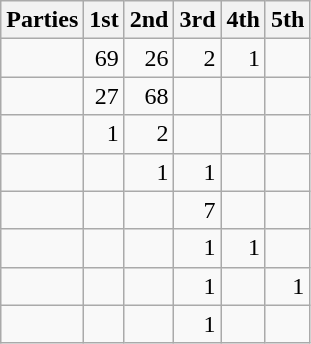<table class="wikitable" style="text-align:right;">
<tr>
<th style="text-align:left;">Parties</th>
<th>1st</th>
<th>2nd</th>
<th>3rd</th>
<th>4th</th>
<th>5th</th>
</tr>
<tr>
<td style="text-align:left;"></td>
<td>69</td>
<td>26</td>
<td>2</td>
<td>1</td>
<td></td>
</tr>
<tr>
<td style="text-align:left;"></td>
<td>27</td>
<td>68</td>
<td></td>
<td></td>
<td></td>
</tr>
<tr>
<td style="text-align:left;"></td>
<td>1</td>
<td>2</td>
<td></td>
<td></td>
<td></td>
</tr>
<tr>
<td style="text-align:left;"></td>
<td></td>
<td>1</td>
<td>1</td>
<td></td>
<td></td>
</tr>
<tr>
<td style="text-align:left;"></td>
<td></td>
<td></td>
<td>7</td>
<td></td>
<td></td>
</tr>
<tr>
<td style="text-align:left;"></td>
<td></td>
<td></td>
<td>1</td>
<td>1</td>
<td></td>
</tr>
<tr>
<td style="text-align:left;"></td>
<td></td>
<td></td>
<td>1</td>
<td></td>
<td>1</td>
</tr>
<tr>
<td style="text-align:left;"></td>
<td></td>
<td></td>
<td>1</td>
<td></td>
<td></td>
</tr>
</table>
